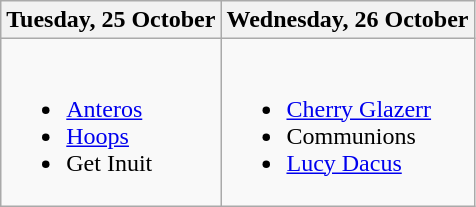<table class="wikitable">
<tr>
<th>Tuesday, 25 October</th>
<th>Wednesday, 26 October</th>
</tr>
<tr valign="top">
<td><br><ul><li><a href='#'>Anteros</a></li><li><a href='#'>Hoops</a></li><li>Get Inuit</li></ul></td>
<td><br><ul><li><a href='#'>Cherry Glazerr</a></li><li>Communions</li><li><a href='#'>Lucy Dacus</a></li></ul></td>
</tr>
</table>
